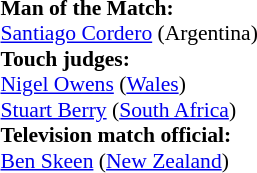<table width=100% style="font-size: 90%">
<tr>
<td><br><strong>Man of the Match:</strong>
<br><a href='#'>Santiago Cordero</a> (Argentina)<br><strong>Touch judges:</strong>
<br><a href='#'>Nigel Owens</a> (<a href='#'>Wales</a>)
<br><a href='#'>Stuart Berry</a> (<a href='#'>South Africa</a>)
<br><strong>Television match official:</strong>
<br><a href='#'>Ben Skeen</a> (<a href='#'>New Zealand</a>)</td>
</tr>
</table>
